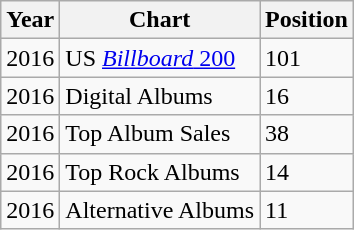<table class="wikitable">
<tr>
<th align="left">Year</th>
<th align="left">Chart</th>
<th align="left">Position</th>
</tr>
<tr>
<td align="left">2016</td>
<td align="left">US <a href='#'><em>Billboard</em> 200</a></td>
<td align="left">101</td>
</tr>
<tr>
<td align="left">2016</td>
<td align="left">Digital Albums</td>
<td align="left">16</td>
</tr>
<tr>
<td align="left">2016</td>
<td align="left">Top Album Sales</td>
<td align="left">38</td>
</tr>
<tr>
<td align="left">2016</td>
<td align="left">Top Rock Albums</td>
<td align="left">14</td>
</tr>
<tr>
<td align="left">2016</td>
<td align="left">Alternative Albums</td>
<td align="left">11</td>
</tr>
</table>
